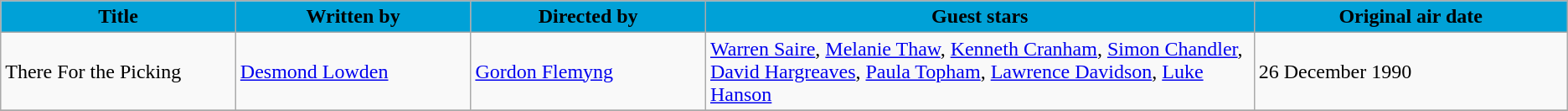<table class="wikitable">
<tr>
<th style="width:15%; background:#00A1D7;">Title</th>
<th style="width:15%; background:#00A1D7;">Written by</th>
<th style="width:15%; background:#00A1D7;">Directed by</th>
<th style="width:35%; background:#00A1D7;">Guest stars</th>
<th style="width:35%; background:#00A1D7;">Original air date</th>
</tr>
<tr id="There For the Picking">
<td>There For the Picking</td>
<td><a href='#'>Desmond Lowden</a></td>
<td><a href='#'>Gordon Flemyng</a></td>
<td><a href='#'>Warren Saire</a>, <a href='#'>Melanie Thaw</a>, <a href='#'>Kenneth Cranham</a>, <a href='#'>Simon Chandler</a>, <a href='#'>David Hargreaves</a>, <a href='#'>Paula Topham</a>, <a href='#'>Lawrence Davidson</a>, <a href='#'>Luke Hanson</a></td>
<td>26 December 1990</td>
</tr>
<tr>
</tr>
</table>
